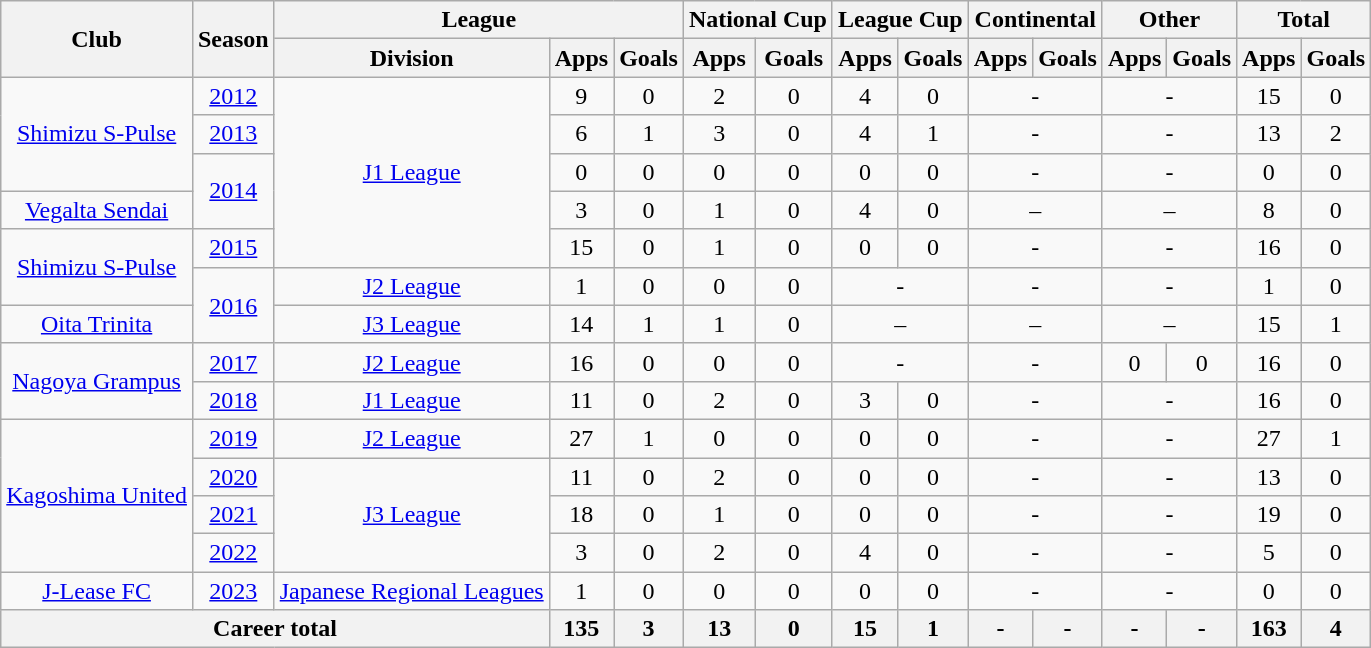<table class="wikitable" style="text-align: center;">
<tr>
<th rowspan="2">Club</th>
<th rowspan="2">Season</th>
<th colspan="3">League</th>
<th colspan="2">National Cup</th>
<th colspan="2">League Cup</th>
<th colspan="2">Continental</th>
<th colspan="2">Other</th>
<th colspan="2">Total</th>
</tr>
<tr>
<th>Division</th>
<th>Apps</th>
<th>Goals</th>
<th>Apps</th>
<th>Goals</th>
<th>Apps</th>
<th>Goals</th>
<th>Apps</th>
<th>Goals</th>
<th>Apps</th>
<th>Goals</th>
<th>Apps</th>
<th>Goals</th>
</tr>
<tr>
<td rowspan="3" valign="center"><a href='#'>Shimizu S-Pulse</a></td>
<td><a href='#'>2012</a></td>
<td rowspan="5" valign="center"><a href='#'>J1 League</a></td>
<td>9</td>
<td>0</td>
<td>2</td>
<td>0</td>
<td>4</td>
<td>0</td>
<td colspan="2">-</td>
<td colspan="2">-</td>
<td>15</td>
<td>0</td>
</tr>
<tr>
<td><a href='#'>2013</a></td>
<td>6</td>
<td>1</td>
<td>3</td>
<td>0</td>
<td>4</td>
<td>1</td>
<td colspan="2">-</td>
<td colspan="2">-</td>
<td>13</td>
<td>2</td>
</tr>
<tr>
<td rowspan="2"><a href='#'>2014</a></td>
<td>0</td>
<td>0</td>
<td>0</td>
<td>0</td>
<td>0</td>
<td>0</td>
<td colspan="2">-</td>
<td colspan="2">-</td>
<td>0</td>
<td>0</td>
</tr>
<tr>
<td valign="center"><a href='#'>Vegalta Sendai</a></td>
<td>3</td>
<td>0</td>
<td>1</td>
<td>0</td>
<td>4</td>
<td>0</td>
<td colspan="2">–</td>
<td colspan="2">–</td>
<td>8</td>
<td>0</td>
</tr>
<tr>
<td rowspan="2" valign="center"><a href='#'>Shimizu S-Pulse</a></td>
<td><a href='#'>2015</a></td>
<td>15</td>
<td>0</td>
<td>1</td>
<td>0</td>
<td>0</td>
<td>0</td>
<td colspan="2">-</td>
<td colspan="2">-</td>
<td>16</td>
<td>0</td>
</tr>
<tr>
<td rowspan="2"><a href='#'>2016</a></td>
<td><a href='#'>J2 League</a></td>
<td>1</td>
<td>0</td>
<td>0</td>
<td>0</td>
<td colspan="2">-</td>
<td colspan="2">-</td>
<td colspan="2">-</td>
<td>1</td>
<td>0</td>
</tr>
<tr>
<td valign="center"><a href='#'>Oita Trinita</a></td>
<td><a href='#'>J3 League</a></td>
<td>14</td>
<td>1</td>
<td>1</td>
<td>0</td>
<td colspan="2">–</td>
<td colspan="2">–</td>
<td colspan="2">–</td>
<td>15</td>
<td>1</td>
</tr>
<tr>
<td rowspan="2" valign="center"><a href='#'>Nagoya Grampus</a></td>
<td><a href='#'>2017</a></td>
<td><a href='#'>J2 League</a></td>
<td>16</td>
<td>0</td>
<td>0</td>
<td>0</td>
<td colspan="2">-</td>
<td colspan="2">-</td>
<td>0</td>
<td>0</td>
<td>16</td>
<td>0</td>
</tr>
<tr>
<td><a href='#'>2018</a></td>
<td><a href='#'>J1 League</a></td>
<td>11</td>
<td>0</td>
<td>2</td>
<td>0</td>
<td>3</td>
<td>0</td>
<td colspan="2">-</td>
<td colspan="2">-</td>
<td>16</td>
<td>0</td>
</tr>
<tr>
<td rowspan="4" valign="center"><a href='#'>Kagoshima United</a></td>
<td><a href='#'>2019</a></td>
<td valign="center"><a href='#'>J2 League</a></td>
<td>27</td>
<td>1</td>
<td>0</td>
<td>0</td>
<td>0</td>
<td>0</td>
<td colspan="2">-</td>
<td colspan="2">-</td>
<td>27</td>
<td>1</td>
</tr>
<tr>
<td><a href='#'>2020</a></td>
<td rowspan="3" valign="center"><a href='#'>J3 League</a></td>
<td>11</td>
<td>0</td>
<td>2</td>
<td>0</td>
<td>0</td>
<td>0</td>
<td colspan="2">-</td>
<td colspan="2">-</td>
<td>13</td>
<td>0</td>
</tr>
<tr>
<td><a href='#'>2021</a></td>
<td>18</td>
<td>0</td>
<td>1</td>
<td>0</td>
<td>0</td>
<td>0</td>
<td colspan="2">-</td>
<td colspan="2">-</td>
<td>19</td>
<td>0</td>
</tr>
<tr>
<td><a href='#'>2022</a></td>
<td>3</td>
<td>0</td>
<td>2</td>
<td>0</td>
<td>4</td>
<td>0</td>
<td colspan="2">-</td>
<td colspan="2">-</td>
<td>5</td>
<td>0</td>
</tr>
<tr>
<td valign="center"><a href='#'>J-Lease FC</a></td>
<td><a href='#'>2023</a></td>
<td valign="center"><a href='#'>Japanese Regional Leagues</a></td>
<td>1</td>
<td>0</td>
<td>0</td>
<td>0</td>
<td>0</td>
<td>0</td>
<td colspan="2">-</td>
<td colspan="2">-</td>
<td>0</td>
<td>0</td>
</tr>
<tr>
<th colspan="3">Career total</th>
<th>135</th>
<th>3</th>
<th>13</th>
<th>0</th>
<th>15</th>
<th>1</th>
<th>-</th>
<th>-</th>
<th>-</th>
<th>-</th>
<th>163</th>
<th>4</th>
</tr>
</table>
